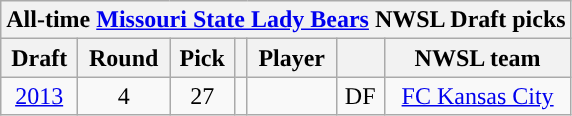<table class="wikitable sortable" style="text-align: center;">
<tr>
<th colspan="7" style="background:#">All-time <a href='#'><span>Missouri State Lady Bears</span></a> NWSL Draft picks</th>
</tr>
<tr>
<th scope="col">Draft</th>
<th scope="col">Round</th>
<th scope="col">Pick</th>
<th scope="col"></th>
<th scope="col">Player</th>
<th scope="col"></th>
<th scope="col">NWSL team</th>
</tr>
<tr>
<td><a href='#'>2013</a></td>
<td>4</td>
<td>27</td>
<td></td>
<td></td>
<td>DF</td>
<td><a href='#'>FC Kansas City</a></td>
</tr>
</table>
